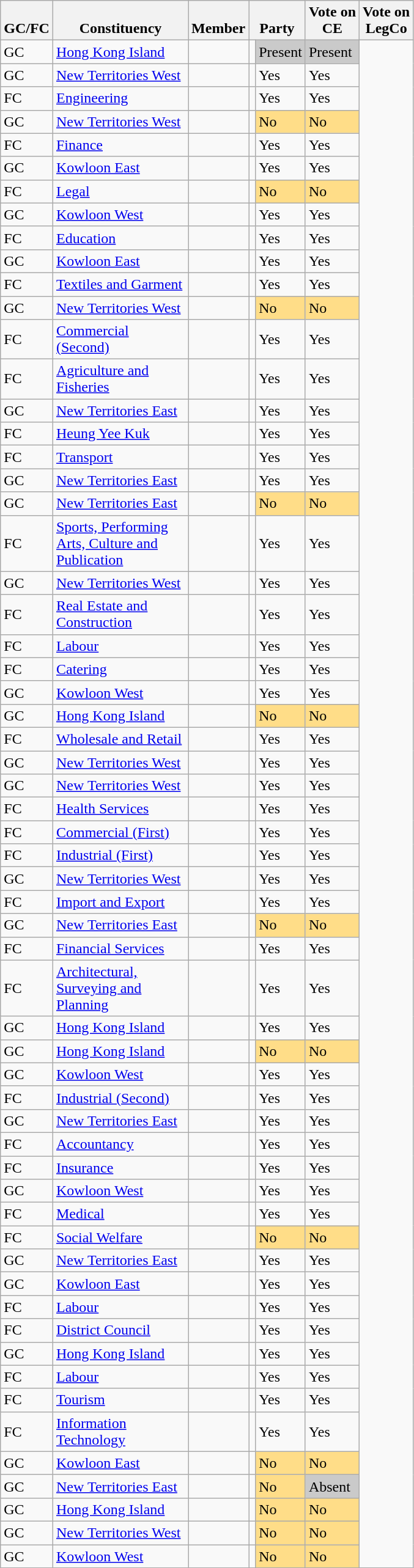<table class="wikitable sortable">
<tr valign=bottom>
<th>GC/FC</th>
<th width="140px">Constituency</th>
<th>Member</th>
<th colspan=2>Party</th>
<th>Vote on<br>CE</th>
<th>Vote on<br>LegCo</th>
</tr>
<tr>
<td>GC</td>
<td><a href='#'>Hong Kong Island</a></td>
<td></td>
<td></td>
<td bgcolor=cacaca>Present</td>
<td bgcolor=cacaca>Present</td>
</tr>
<tr>
<td>GC</td>
<td><a href='#'>New Territories West</a></td>
<td></td>
<td></td>
<td> Yes</td>
<td> Yes</td>
</tr>
<tr>
<td>FC</td>
<td><a href='#'>Engineering</a></td>
<td></td>
<td></td>
<td> Yes</td>
<td> Yes</td>
</tr>
<tr>
<td>GC</td>
<td><a href='#'>New Territories West</a></td>
<td></td>
<td></td>
<td style="background:#ffdd88;"> No</td>
<td style="background:#ffdd88;"> No</td>
</tr>
<tr>
<td>FC</td>
<td><a href='#'>Finance</a></td>
<td></td>
<td></td>
<td> Yes</td>
<td> Yes</td>
</tr>
<tr>
<td>GC</td>
<td><a href='#'>Kowloon East</a></td>
<td></td>
<td></td>
<td> Yes</td>
<td> Yes</td>
</tr>
<tr>
<td>FC</td>
<td><a href='#'>Legal</a></td>
<td></td>
<td></td>
<td style="background:#ffdd88;"> No</td>
<td style="background:#ffdd88;"> No</td>
</tr>
<tr>
<td>GC</td>
<td><a href='#'>Kowloon West</a></td>
<td></td>
<td></td>
<td> Yes</td>
<td> Yes</td>
</tr>
<tr>
<td>FC</td>
<td><a href='#'>Education</a></td>
<td></td>
<td></td>
<td> Yes</td>
<td> Yes</td>
</tr>
<tr>
<td>GC</td>
<td><a href='#'>Kowloon East</a></td>
<td></td>
<td></td>
<td> Yes</td>
<td> Yes</td>
</tr>
<tr>
<td>FC</td>
<td><a href='#'>Textiles and Garment</a></td>
<td></td>
<td></td>
<td> Yes</td>
<td> Yes</td>
</tr>
<tr>
<td>GC</td>
<td><a href='#'>New Territories West</a></td>
<td></td>
<td></td>
<td style="background:#ffdd88;"> No</td>
<td style="background:#ffdd88;"> No</td>
</tr>
<tr>
<td>FC</td>
<td><a href='#'>Commercial (Second)</a></td>
<td></td>
<td></td>
<td> Yes</td>
<td> Yes</td>
</tr>
<tr>
<td>FC</td>
<td><a href='#'>Agriculture and Fisheries</a></td>
<td></td>
<td></td>
<td> Yes</td>
<td> Yes</td>
</tr>
<tr>
<td>GC</td>
<td><a href='#'>New Territories East</a></td>
<td></td>
<td></td>
<td> Yes</td>
<td> Yes</td>
</tr>
<tr>
<td>FC</td>
<td><a href='#'>Heung Yee Kuk</a></td>
<td></td>
<td></td>
<td> Yes</td>
<td> Yes</td>
</tr>
<tr>
<td>FC</td>
<td><a href='#'>Transport</a></td>
<td></td>
<td></td>
<td> Yes</td>
<td> Yes</td>
</tr>
<tr>
<td>GC</td>
<td><a href='#'>New Territories East</a></td>
<td></td>
<td></td>
<td> Yes</td>
<td> Yes</td>
</tr>
<tr>
<td>GC</td>
<td><a href='#'>New Territories East</a></td>
<td></td>
<td></td>
<td style="background:#ffdd88;"> No</td>
<td style="background:#ffdd88;"> No</td>
</tr>
<tr>
<td>FC</td>
<td><a href='#'>Sports, Performing Arts, Culture and Publication</a></td>
<td></td>
<td></td>
<td> Yes</td>
<td> Yes</td>
</tr>
<tr>
<td>GC</td>
<td><a href='#'>New Territories West</a></td>
<td></td>
<td></td>
<td> Yes</td>
<td> Yes</td>
</tr>
<tr>
<td>FC</td>
<td><a href='#'>Real Estate and Construction</a></td>
<td></td>
<td></td>
<td> Yes</td>
<td> Yes</td>
</tr>
<tr>
<td>FC</td>
<td><a href='#'>Labour</a></td>
<td></td>
<td></td>
<td> Yes</td>
<td> Yes</td>
</tr>
<tr>
<td>FC</td>
<td><a href='#'>Catering</a></td>
<td></td>
<td></td>
<td> Yes</td>
<td> Yes</td>
</tr>
<tr>
<td>GC</td>
<td><a href='#'>Kowloon West</a></td>
<td></td>
<td></td>
<td> Yes</td>
<td> Yes</td>
</tr>
<tr>
<td>GC</td>
<td><a href='#'>Hong Kong Island</a></td>
<td></td>
<td></td>
<td style="background:#ffdd88;"> No</td>
<td style="background:#ffdd88;"> No</td>
</tr>
<tr>
<td>FC</td>
<td><a href='#'>Wholesale and Retail</a></td>
<td></td>
<td></td>
<td> Yes</td>
<td> Yes</td>
</tr>
<tr>
<td>GC</td>
<td><a href='#'>New Territories West</a></td>
<td></td>
<td></td>
<td> Yes</td>
<td> Yes</td>
</tr>
<tr>
<td>GC</td>
<td><a href='#'>New Territories West</a></td>
<td></td>
<td></td>
<td> Yes</td>
<td> Yes</td>
</tr>
<tr>
<td>FC</td>
<td><a href='#'>Health Services</a></td>
<td></td>
<td></td>
<td> Yes</td>
<td> Yes</td>
</tr>
<tr>
<td>FC</td>
<td><a href='#'>Commercial (First)</a></td>
<td></td>
<td></td>
<td> Yes</td>
<td> Yes</td>
</tr>
<tr>
<td>FC</td>
<td><a href='#'>Industrial (First)</a></td>
<td></td>
<td></td>
<td> Yes</td>
<td> Yes</td>
</tr>
<tr>
<td>GC</td>
<td><a href='#'>New Territories West</a></td>
<td></td>
<td></td>
<td> Yes</td>
<td> Yes</td>
</tr>
<tr>
<td>FC</td>
<td><a href='#'>Import and Export</a></td>
<td></td>
<td></td>
<td> Yes</td>
<td> Yes</td>
</tr>
<tr>
<td>GC</td>
<td><a href='#'>New Territories East</a></td>
<td></td>
<td></td>
<td style="background:#ffdd88;"> No</td>
<td style="background:#ffdd88;"> No</td>
</tr>
<tr>
<td>FC</td>
<td><a href='#'>Financial Services</a></td>
<td></td>
<td></td>
<td> Yes</td>
<td> Yes</td>
</tr>
<tr>
<td>FC</td>
<td><a href='#'>Architectural, Surveying and Planning</a></td>
<td></td>
<td></td>
<td> Yes</td>
<td> Yes</td>
</tr>
<tr>
<td>GC</td>
<td><a href='#'>Hong Kong Island</a></td>
<td></td>
<td></td>
<td> Yes</td>
<td> Yes</td>
</tr>
<tr>
<td>GC</td>
<td><a href='#'>Hong Kong Island</a></td>
<td></td>
<td></td>
<td style="background:#ffdd88;"> No</td>
<td style="background:#ffdd88;"> No</td>
</tr>
<tr>
<td>GC</td>
<td><a href='#'>Kowloon West</a></td>
<td></td>
<td></td>
<td> Yes</td>
<td> Yes</td>
</tr>
<tr>
<td>FC</td>
<td><a href='#'>Industrial (Second)</a></td>
<td></td>
<td></td>
<td> Yes</td>
<td> Yes</td>
</tr>
<tr>
<td>GC</td>
<td><a href='#'>New Territories East</a></td>
<td></td>
<td></td>
<td> Yes</td>
<td> Yes</td>
</tr>
<tr>
<td>FC</td>
<td><a href='#'>Accountancy</a></td>
<td></td>
<td></td>
<td> Yes</td>
<td> Yes</td>
</tr>
<tr>
<td>FC</td>
<td><a href='#'>Insurance</a></td>
<td></td>
<td></td>
<td> Yes</td>
<td> Yes</td>
</tr>
<tr>
<td>GC</td>
<td><a href='#'>Kowloon West</a></td>
<td></td>
<td></td>
<td> Yes</td>
<td> Yes</td>
</tr>
<tr>
<td>FC</td>
<td><a href='#'>Medical</a></td>
<td></td>
<td></td>
<td> Yes</td>
<td> Yes</td>
</tr>
<tr>
<td>FC</td>
<td><a href='#'>Social Welfare</a></td>
<td></td>
<td></td>
<td style="background:#ffdd88;"> No</td>
<td style="background:#ffdd88;"> No</td>
</tr>
<tr>
<td>GC</td>
<td><a href='#'>New Territories East</a></td>
<td></td>
<td></td>
<td> Yes</td>
<td> Yes</td>
</tr>
<tr>
<td>GC</td>
<td><a href='#'>Kowloon East</a></td>
<td></td>
<td></td>
<td> Yes</td>
<td> Yes</td>
</tr>
<tr>
<td>FC</td>
<td><a href='#'>Labour</a></td>
<td></td>
<td></td>
<td> Yes</td>
<td> Yes</td>
</tr>
<tr>
<td>FC</td>
<td><a href='#'>District Council</a></td>
<td></td>
<td></td>
<td> Yes</td>
<td> Yes</td>
</tr>
<tr>
<td>GC</td>
<td><a href='#'>Hong Kong Island</a></td>
<td></td>
<td></td>
<td> Yes</td>
<td> Yes</td>
</tr>
<tr>
<td>FC</td>
<td><a href='#'>Labour</a></td>
<td></td>
<td></td>
<td> Yes</td>
<td> Yes</td>
</tr>
<tr>
<td>FC</td>
<td><a href='#'>Tourism</a></td>
<td></td>
<td></td>
<td> Yes</td>
<td> Yes</td>
</tr>
<tr>
<td>FC</td>
<td><a href='#'>Information Technology</a></td>
<td></td>
<td></td>
<td> Yes</td>
<td> Yes</td>
</tr>
<tr>
<td>GC</td>
<td><a href='#'>Kowloon East</a></td>
<td></td>
<td></td>
<td style="background:#ffdd88;"> No</td>
<td style="background:#ffdd88;"> No</td>
</tr>
<tr>
<td>GC</td>
<td><a href='#'>New Territories East</a></td>
<td></td>
<td></td>
<td style="background:#ffdd88;"> No</td>
<td bgcolor=cacaca>Absent</td>
</tr>
<tr>
<td>GC</td>
<td><a href='#'>Hong Kong Island</a></td>
<td></td>
<td></td>
<td style="background:#ffdd88;"> No</td>
<td style="background:#ffdd88;"> No</td>
</tr>
<tr>
<td>GC</td>
<td><a href='#'>New Territories West</a></td>
<td></td>
<td></td>
<td style="background:#ffdd88;"> No</td>
<td style="background:#ffdd88;"> No</td>
</tr>
<tr>
<td>GC</td>
<td><a href='#'>Kowloon West</a></td>
<td></td>
<td></td>
<td style="background:#ffdd88;"> No</td>
<td style="background:#ffdd88;"> No</td>
</tr>
<tr>
</tr>
</table>
